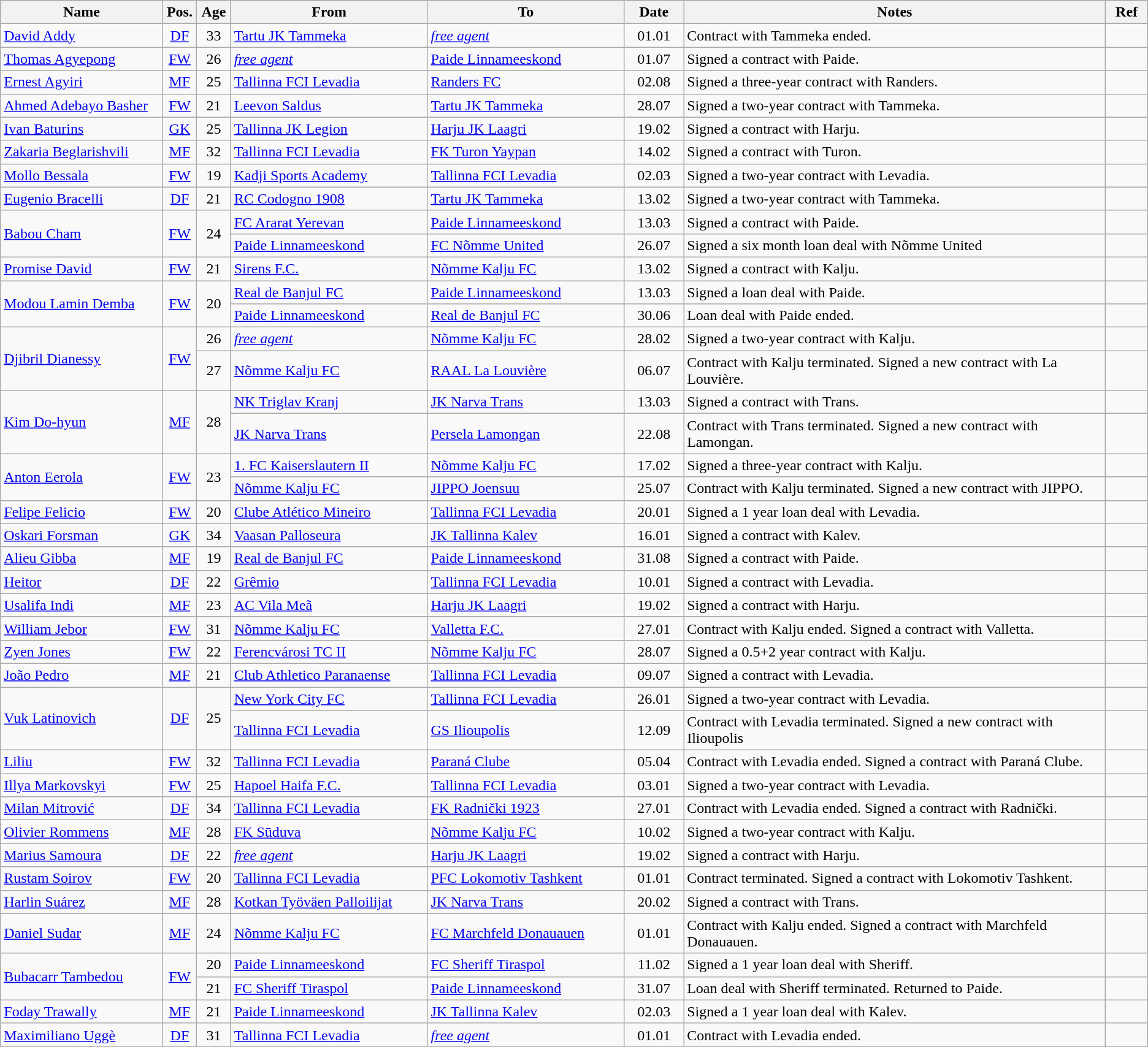<table class="wikitable collapsed">
<tr>
<th width = 180px>Name</th>
<th width = 30px>Pos.</th>
<th width = 30px>Age</th>
<th width = 220px>From</th>
<th width = 220px>To</th>
<th width = 60px>Date</th>
<th width = 500px>Notes</th>
<th width = 40px>Ref</th>
</tr>
<tr>
<td> <a href='#'>David Addy</a></td>
<td align=center><a href='#'>DF</a></td>
<td align=center>33</td>
<td><a href='#'>Tartu JK Tammeka</a></td>
<td><em><a href='#'>free agent</a></em></td>
<td align=center>01.01</td>
<td>Contract with Tammeka ended.</td>
<td align=center></td>
</tr>
<tr>
<td> <a href='#'>Thomas Agyepong</a></td>
<td align=center><a href='#'>FW</a></td>
<td align=center>26</td>
<td><em><a href='#'>free agent</a></em></td>
<td><a href='#'>Paide Linnameeskond</a></td>
<td align=center>01.07</td>
<td>Signed a contract with Paide.</td>
<td align=center></td>
</tr>
<tr>
<td> <a href='#'>Ernest Agyiri</a></td>
<td align=center><a href='#'>MF</a></td>
<td align=center>25</td>
<td><a href='#'>Tallinna FCI Levadia</a></td>
<td> <a href='#'>Randers FC</a></td>
<td align=center>02.08</td>
<td>Signed a three-year contract with Randers.</td>
<td align=center></td>
</tr>
<tr>
<td> <a href='#'>Ahmed Adebayo Basher</a></td>
<td align=center><a href='#'>FW</a></td>
<td align=center>21</td>
<td> <a href='#'>Leevon Saldus</a></td>
<td><a href='#'>Tartu JK Tammeka</a></td>
<td align=center>28.07</td>
<td>Signed a two-year contract with Tammeka.</td>
<td align=center></td>
</tr>
<tr>
<td> <a href='#'>Ivan Baturins</a></td>
<td align=center><a href='#'>GK</a></td>
<td align=center>25</td>
<td><a href='#'>Tallinna JK Legion</a></td>
<td><a href='#'>Harju JK Laagri</a></td>
<td align=center>19.02</td>
<td>Signed a contract with Harju.</td>
<td align=center></td>
</tr>
<tr>
<td> <a href='#'>Zakaria Beglarishvili</a></td>
<td align=center><a href='#'>MF</a></td>
<td align=center>32</td>
<td><a href='#'>Tallinna FCI Levadia</a></td>
<td> <a href='#'>FK Turon Yaypan</a></td>
<td align=center>14.02</td>
<td>Signed a contract with Turon.</td>
<td align=center></td>
</tr>
<tr>
<td> <a href='#'>Mollo Bessala</a></td>
<td align=center><a href='#'>FW</a></td>
<td align=center>19</td>
<td> <a href='#'>Kadji Sports Academy</a></td>
<td><a href='#'>Tallinna FCI Levadia</a></td>
<td align=center>02.03</td>
<td>Signed a two-year contract with Levadia.</td>
<td align=center></td>
</tr>
<tr>
<td> <a href='#'>Eugenio Bracelli</a></td>
<td align=center><a href='#'>DF</a></td>
<td align=center>21</td>
<td> <a href='#'>RC Codogno 1908</a></td>
<td><a href='#'>Tartu JK Tammeka</a></td>
<td align=center>13.02</td>
<td>Signed a two-year contract with Tammeka.</td>
<td align=center></td>
</tr>
<tr>
<td rowspan=2> <a href='#'>Babou Cham</a></td>
<td rowspan=2 align=center><a href='#'>FW</a></td>
<td rowspan=2 align=center>24</td>
<td> <a href='#'>FC Ararat Yerevan</a></td>
<td><a href='#'>Paide Linnameeskond</a></td>
<td align=center>13.03</td>
<td>Signed a contract with Paide.</td>
<td align=center></td>
</tr>
<tr>
<td><a href='#'>Paide Linnameeskond</a></td>
<td><a href='#'>FC Nõmme United</a></td>
<td align=center>26.07</td>
<td>Signed a six month loan deal with Nõmme United</td>
<td align=center></td>
</tr>
<tr>
<td> <a href='#'>Promise David</a></td>
<td align=center><a href='#'>FW</a></td>
<td align=center>21</td>
<td> <a href='#'>Sirens F.C.</a></td>
<td><a href='#'>Nõmme Kalju FC</a></td>
<td align=center>13.02</td>
<td>Signed a contract with Kalju.</td>
<td align=center></td>
</tr>
<tr>
<td rowspan=2> <a href='#'>Modou Lamin Demba</a></td>
<td rowspan=2 align=center><a href='#'>FW</a></td>
<td rowspan=2 align=center>20</td>
<td> <a href='#'>Real de Banjul FC</a></td>
<td><a href='#'>Paide Linnameeskond</a></td>
<td align=center>13.03</td>
<td>Signed a loan deal with Paide.</td>
<td align=center></td>
</tr>
<tr>
<td><a href='#'>Paide Linnameeskond</a></td>
<td> <a href='#'>Real de Banjul FC</a></td>
<td align=center>30.06</td>
<td>Loan deal with Paide ended.</td>
<td align=center></td>
</tr>
<tr>
<td rowspan=2> <a href='#'>Djibril Dianessy</a></td>
<td rowspan=2 align=center><a href='#'>FW</a></td>
<td align=center>26</td>
<td><em><a href='#'>free agent</a></em></td>
<td><a href='#'>Nõmme Kalju FC</a></td>
<td align=center>28.02</td>
<td>Signed a two-year contract with Kalju.</td>
<td align=center></td>
</tr>
<tr>
<td align=center>27</td>
<td><a href='#'>Nõmme Kalju FC</a></td>
<td> <a href='#'>RAAL La Louvière</a></td>
<td align=center>06.07</td>
<td>Contract with Kalju terminated. Signed a new contract with La Louvière.</td>
<td align=center></td>
</tr>
<tr>
<td rowspan=2> <a href='#'>Kim Do-hyun</a></td>
<td rowspan=2 align=center><a href='#'>MF</a></td>
<td rowspan=2 align=center>28</td>
<td> <a href='#'>NK Triglav Kranj</a></td>
<td><a href='#'>JK Narva Trans</a></td>
<td align=center>13.03</td>
<td>Signed a contract with Trans.</td>
<td align=center></td>
</tr>
<tr>
<td><a href='#'>JK Narva Trans</a></td>
<td> <a href='#'>Persela Lamongan</a></td>
<td align=center>22.08</td>
<td>Contract with Trans terminated. Signed a new contract with Lamongan.</td>
<td align=center></td>
</tr>
<tr>
<td rowspan=2> <a href='#'>Anton Eerola</a></td>
<td rowspan=2 align=center><a href='#'>FW</a></td>
<td rowspan=2 align=center>23</td>
<td> <a href='#'>1. FC Kaiserslautern II</a></td>
<td><a href='#'>Nõmme Kalju FC</a></td>
<td align=center>17.02</td>
<td>Signed a three-year contract with Kalju.</td>
<td align=center></td>
</tr>
<tr>
<td><a href='#'>Nõmme Kalju FC</a></td>
<td> <a href='#'>JIPPO Joensuu</a></td>
<td align=center>25.07</td>
<td>Contract with Kalju terminated. Signed a new contract with JIPPO.</td>
<td align=center></td>
</tr>
<tr>
<td> <a href='#'>Felipe Felicio</a></td>
<td align=center><a href='#'>FW</a></td>
<td align=center>20</td>
<td> <a href='#'>Clube Atlético Mineiro</a></td>
<td><a href='#'>Tallinna FCI Levadia</a></td>
<td align=center>20.01</td>
<td>Signed a 1 year loan deal with Levadia.</td>
<td align=center></td>
</tr>
<tr>
<td> <a href='#'>Oskari Forsman</a></td>
<td align=center><a href='#'>GK</a></td>
<td align=center>34</td>
<td> <a href='#'>Vaasan Palloseura</a></td>
<td><a href='#'>JK Tallinna Kalev</a></td>
<td align=center>16.01</td>
<td>Signed a contract with Kalev.</td>
<td align=center></td>
</tr>
<tr>
<td> <a href='#'>Alieu Gibba</a></td>
<td align=center><a href='#'>MF</a></td>
<td align=center>19</td>
<td> <a href='#'>Real de Banjul FC</a></td>
<td><a href='#'>Paide Linnameeskond</a></td>
<td align=center>31.08</td>
<td>Signed a contract with Paide.</td>
<td align=center></td>
</tr>
<tr>
<td> <a href='#'>Heitor</a></td>
<td align=center><a href='#'>DF</a></td>
<td align=center>22</td>
<td> <a href='#'>Grêmio</a></td>
<td><a href='#'>Tallinna FCI Levadia</a></td>
<td align=center>10.01</td>
<td>Signed a contract with Levadia.</td>
<td align=center></td>
</tr>
<tr>
<td> <a href='#'>Usalifa Indi</a></td>
<td align=center><a href='#'>MF</a></td>
<td align=center>23</td>
<td> <a href='#'>AC Vila Meã</a></td>
<td><a href='#'>Harju JK Laagri</a></td>
<td align=center>19.02</td>
<td>Signed a contract with Harju.</td>
<td align=center></td>
</tr>
<tr>
<td> <a href='#'>William Jebor</a></td>
<td align=center><a href='#'>FW</a></td>
<td align=center>31</td>
<td><a href='#'>Nõmme Kalju FC</a></td>
<td> <a href='#'>Valletta F.C.</a></td>
<td align=center>27.01</td>
<td>Contract with Kalju ended. Signed a contract with Valletta.</td>
<td align=center></td>
</tr>
<tr>
<td> <a href='#'>Zyen Jones</a></td>
<td align=center><a href='#'>FW</a></td>
<td align=center>22</td>
<td> <a href='#'>Ferencvárosi TC II</a></td>
<td><a href='#'>Nõmme Kalju FC</a></td>
<td align=center>28.07</td>
<td>Signed a 0.5+2 year contract with Kalju.</td>
<td align=center></td>
</tr>
<tr>
<td> <a href='#'>João Pedro</a></td>
<td align=center><a href='#'>MF</a></td>
<td align=center>21</td>
<td> <a href='#'>Club Athletico Paranaense</a></td>
<td><a href='#'>Tallinna FCI Levadia</a></td>
<td align=center>09.07</td>
<td>Signed a contract with Levadia.</td>
<td align=center></td>
</tr>
<tr>
<td rowspan=2> <a href='#'>Vuk Latinovich</a></td>
<td rowspan=2 align=center><a href='#'>DF</a></td>
<td rowspan=2 align=center>25</td>
<td> <a href='#'>New York City FC</a></td>
<td><a href='#'>Tallinna FCI Levadia</a></td>
<td align=center>26.01</td>
<td>Signed a two-year contract with Levadia.</td>
<td align=center></td>
</tr>
<tr>
<td><a href='#'>Tallinna FCI Levadia</a></td>
<td> <a href='#'>GS Ilioupolis</a></td>
<td align=center>12.09</td>
<td>Contract with Levadia terminated. Signed a new contract with Ilioupolis</td>
<td align=center></td>
</tr>
<tr>
<td> <a href='#'>Liliu</a></td>
<td align=center><a href='#'>FW</a></td>
<td align=center>32</td>
<td><a href='#'>Tallinna FCI Levadia</a></td>
<td> <a href='#'>Paraná Clube</a></td>
<td align=center>05.04</td>
<td>Contract with Levadia ended. Signed a contract with Paraná Clube.</td>
<td align=center></td>
</tr>
<tr>
<td> <a href='#'>Illya Markovskyi</a></td>
<td align=center><a href='#'>FW</a></td>
<td align=center>25</td>
<td> <a href='#'>Hapoel Haifa F.C.</a></td>
<td><a href='#'>Tallinna FCI Levadia</a></td>
<td align=center>03.01</td>
<td>Signed a two-year contract with Levadia.</td>
<td align=center></td>
</tr>
<tr>
<td> <a href='#'>Milan Mitrović</a></td>
<td align=center><a href='#'>DF</a></td>
<td align=center>34</td>
<td><a href='#'>Tallinna FCI Levadia</a></td>
<td> <a href='#'>FK Radnički 1923</a></td>
<td align=center>27.01</td>
<td>Contract with Levadia ended. Signed a contract with Radnički.</td>
<td align=center></td>
</tr>
<tr>
<td> <a href='#'>Olivier Rommens</a></td>
<td align=center><a href='#'>MF</a></td>
<td align=center>28</td>
<td> <a href='#'>FK Sūduva</a></td>
<td><a href='#'>Nõmme Kalju FC</a></td>
<td align=center>10.02</td>
<td>Signed a two-year contract with Kalju.</td>
<td align=center></td>
</tr>
<tr>
<td> <a href='#'>Marius Samoura</a></td>
<td align=center><a href='#'>DF</a></td>
<td align=center>22</td>
<td><em><a href='#'>free agent</a></em></td>
<td><a href='#'>Harju JK Laagri</a></td>
<td align=center>19.02</td>
<td>Signed a contract with Harju.</td>
<td align=center></td>
</tr>
<tr>
<td> <a href='#'>Rustam Soirov</a></td>
<td align=center><a href='#'>FW</a></td>
<td align=center>20</td>
<td><a href='#'>Tallinna FCI Levadia</a></td>
<td> <a href='#'>PFC Lokomotiv Tashkent</a></td>
<td align=center>01.01</td>
<td>Contract terminated. Signed a contract with Lokomotiv Tashkent.</td>
<td align=center></td>
</tr>
<tr>
<td> <a href='#'>Harlin Suárez</a></td>
<td align=center><a href='#'>MF</a></td>
<td align=center>28</td>
<td> <a href='#'>Kotkan Työväen Palloilijat</a></td>
<td><a href='#'>JK Narva Trans</a></td>
<td align=center>20.02</td>
<td>Signed a contract with Trans.</td>
<td align=center></td>
</tr>
<tr>
<td> <a href='#'>Daniel Sudar</a></td>
<td align=center><a href='#'>MF</a></td>
<td align=center>24</td>
<td><a href='#'>Nõmme Kalju FC</a></td>
<td> <a href='#'>FC Marchfeld Donauauen</a></td>
<td align=center>01.01</td>
<td>Contract with Kalju ended. Signed a contract with Marchfeld Donauauen.</td>
<td align=center></td>
</tr>
<tr>
<td rowspan=2> <a href='#'>Bubacarr Tambedou</a></td>
<td rowspan=2 align=center><a href='#'>FW</a></td>
<td align=center>20</td>
<td><a href='#'>Paide Linnameeskond</a></td>
<td> <a href='#'>FC Sheriff Tiraspol</a></td>
<td align=center>11.02</td>
<td>Signed a 1 year loan deal with Sheriff.</td>
<td align=center></td>
</tr>
<tr>
<td align=center>21</td>
<td> <a href='#'>FC Sheriff Tiraspol</a></td>
<td><a href='#'>Paide Linnameeskond</a></td>
<td align=center>31.07</td>
<td>Loan deal with Sheriff terminated. Returned to Paide.</td>
<td align=center></td>
</tr>
<tr>
<td> <a href='#'>Foday Trawally</a></td>
<td align=center><a href='#'>MF</a></td>
<td align=center>21</td>
<td><a href='#'>Paide Linnameeskond</a></td>
<td><a href='#'>JK Tallinna Kalev</a></td>
<td align=center>02.03</td>
<td>Signed a 1 year loan deal with Kalev.</td>
<td align=center></td>
</tr>
<tr>
<td> <a href='#'>Maximiliano Uggè</a></td>
<td align=center><a href='#'>DF</a></td>
<td align=center>31</td>
<td><a href='#'>Tallinna FCI Levadia</a></td>
<td><em><a href='#'>free agent</a></em></td>
<td align=center>01.01</td>
<td>Contract with Levadia ended.</td>
<td align=center></td>
</tr>
<tr>
</tr>
</table>
